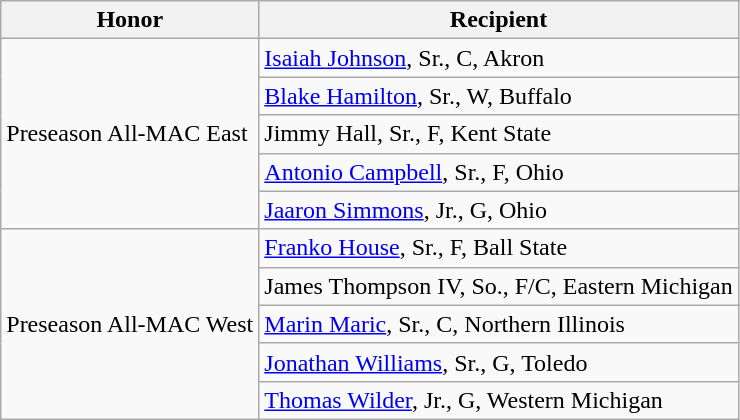<table class="wikitable" border="1">
<tr>
<th>Honor</th>
<th>Recipient</th>
</tr>
<tr>
<td rowspan=5 valign=middle>Preseason All-MAC East</td>
<td><a href='#'>Isaiah Johnson</a>, Sr., C, Akron</td>
</tr>
<tr>
<td><a href='#'>Blake Hamilton</a>, Sr., W, Buffalo</td>
</tr>
<tr>
<td>Jimmy Hall, Sr., F, Kent State</td>
</tr>
<tr>
<td><a href='#'>Antonio Campbell</a>, Sr., F, Ohio</td>
</tr>
<tr>
<td><a href='#'>Jaaron Simmons</a>, Jr., G, Ohio</td>
</tr>
<tr>
<td rowspan=6 valign=middle>Preseason All-MAC West</td>
<td><a href='#'>Franko House</a>, Sr., F, Ball State</td>
</tr>
<tr>
<td>James Thompson IV, So., F/C, Eastern Michigan</td>
</tr>
<tr>
<td><a href='#'>Marin Maric</a>, Sr., C, Northern Illinois</td>
</tr>
<tr>
<td><a href='#'>Jonathan Williams</a>, Sr., G, Toledo</td>
</tr>
<tr>
<td><a href='#'>Thomas Wilder</a>, Jr., G, Western Michigan</td>
</tr>
</table>
